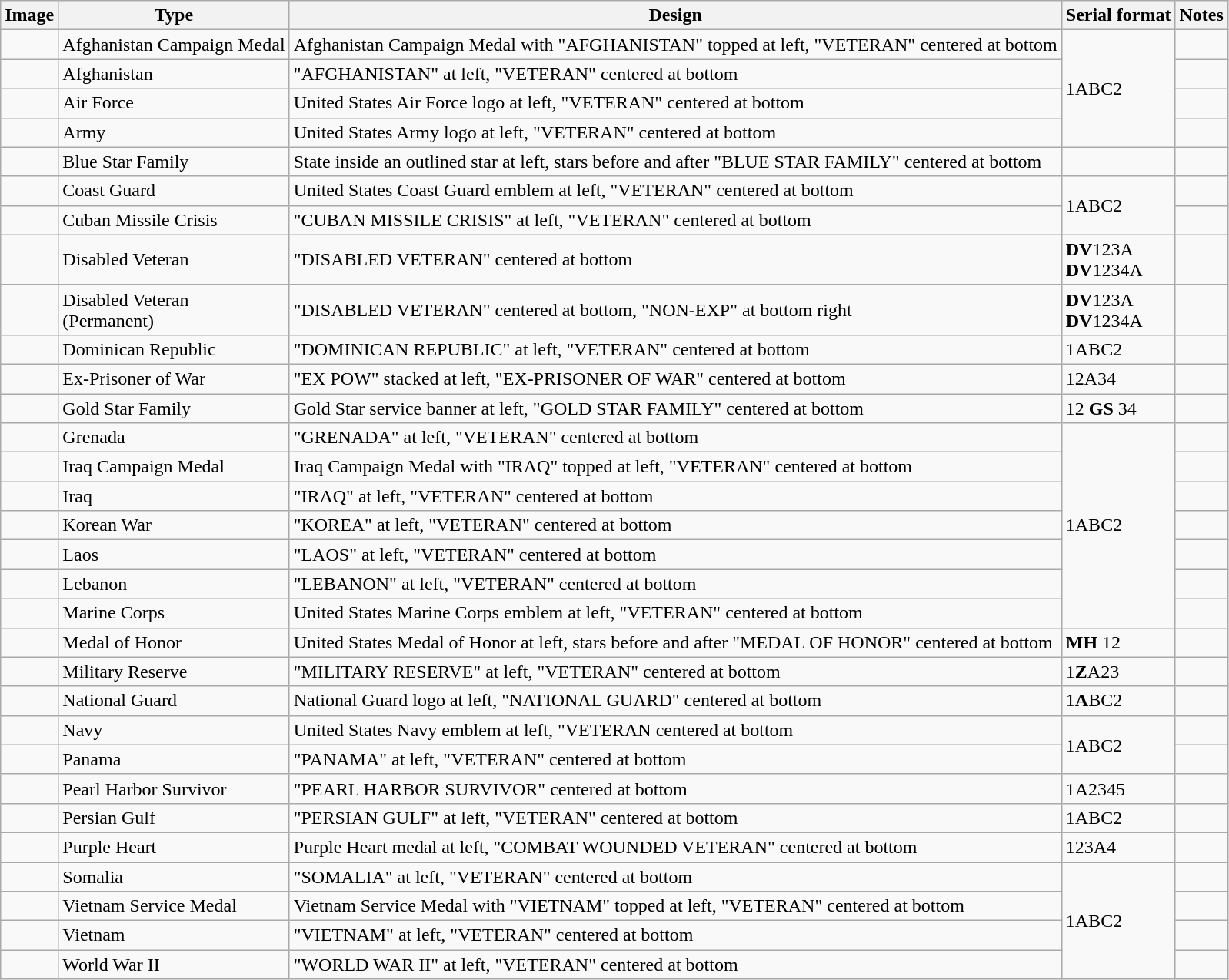<table class="wikitable">
<tr>
<th>Image</th>
<th>Type</th>
<th>Design</th>
<th>Serial format</th>
<th>Notes</th>
</tr>
<tr>
<td></td>
<td>Afghanistan Campaign Medal</td>
<td>Afghanistan Campaign Medal with "AFGHANISTAN" topped at left, "VETERAN" centered at bottom</td>
<td rowspan="4">1ABC2</td>
<td></td>
</tr>
<tr>
<td></td>
<td>Afghanistan</td>
<td>"AFGHANISTAN" at left, "VETERAN" centered at bottom</td>
<td></td>
</tr>
<tr>
<td></td>
<td>Air Force</td>
<td>United States Air Force logo at left, "VETERAN" centered at bottom</td>
<td></td>
</tr>
<tr>
<td></td>
<td>Army</td>
<td>United States Army logo at left, "VETERAN" centered at bottom</td>
<td></td>
</tr>
<tr>
<td></td>
<td>Blue Star Family</td>
<td>State inside an outlined star at left, stars before and after "BLUE STAR FAMILY" centered at bottom</td>
<td></td>
<td></td>
</tr>
<tr>
<td></td>
<td>Coast Guard</td>
<td>United States Coast Guard emblem at left, "VETERAN" centered at bottom</td>
<td rowspan="2">1ABC2</td>
<td></td>
</tr>
<tr>
<td></td>
<td>Cuban Missile Crisis</td>
<td>"CUBAN MISSILE CRISIS" at left, "VETERAN" centered at bottom</td>
<td></td>
</tr>
<tr>
<td></td>
<td>Disabled Veteran</td>
<td>"DISABLED VETERAN" centered at bottom</td>
<td><strong>DV</strong>123A<br><strong>DV</strong>1234A</td>
<td></td>
</tr>
<tr>
<td></td>
<td>Disabled Veteran<br>(Permanent)</td>
<td>"DISABLED VETERAN" centered at bottom, "NON-EXP" at bottom right</td>
<td><strong>DV</strong>123A<br><strong>DV</strong>1234A</td>
<td></td>
</tr>
<tr>
<td></td>
<td>Dominican Republic</td>
<td>"DOMINICAN REPUBLIC" at left, "VETERAN" centered at bottom</td>
<td>1ABC2</td>
<td></td>
</tr>
<tr>
<td></td>
<td>Ex-Prisoner of War</td>
<td>"EX POW" stacked at left, "EX-PRISONER OF WAR" centered at bottom</td>
<td>12A34</td>
<td></td>
</tr>
<tr>
<td></td>
<td>Gold Star Family</td>
<td>Gold Star service banner at left, "GOLD STAR FAMILY" centered at bottom</td>
<td>12 <strong>GS</strong> 34</td>
<td></td>
</tr>
<tr>
<td></td>
<td>Grenada</td>
<td>"GRENADA" at left, "VETERAN" centered at bottom</td>
<td rowspan="7">1ABC2</td>
<td></td>
</tr>
<tr>
<td></td>
<td>Iraq Campaign Medal</td>
<td>Iraq Campaign Medal with "IRAQ" topped at left, "VETERAN" centered at bottom</td>
<td></td>
</tr>
<tr>
<td></td>
<td>Iraq</td>
<td>"IRAQ" at left, "VETERAN" centered at bottom</td>
<td></td>
</tr>
<tr>
<td></td>
<td>Korean War</td>
<td>"KOREA" at left, "VETERAN" centered at bottom</td>
<td></td>
</tr>
<tr>
<td></td>
<td>Laos</td>
<td>"LAOS" at left, "VETERAN" centered at bottom</td>
<td></td>
</tr>
<tr>
<td></td>
<td>Lebanon</td>
<td>"LEBANON" at left, "VETERAN" centered at bottom</td>
<td></td>
</tr>
<tr>
<td></td>
<td>Marine Corps</td>
<td>United States Marine Corps emblem at left, "VETERAN" centered at bottom</td>
<td></td>
</tr>
<tr>
<td></td>
<td>Medal of Honor</td>
<td>United States Medal of Honor at left, stars before and after "MEDAL OF HONOR" centered at bottom</td>
<td><strong>MH</strong> 12</td>
<td></td>
</tr>
<tr>
<td></td>
<td>Military Reserve</td>
<td>"MILITARY RESERVE" at left, "VETERAN" centered at bottom</td>
<td>1<strong>Z</strong>A23</td>
<td></td>
</tr>
<tr>
<td></td>
<td>National Guard</td>
<td>National Guard logo at left, "NATIONAL GUARD" centered at bottom</td>
<td>1<strong>A</strong>BC2</td>
<td></td>
</tr>
<tr>
<td></td>
<td>Navy</td>
<td>United States Navy emblem at left, "VETERAN centered at bottom</td>
<td rowspan="2">1ABC2</td>
<td></td>
</tr>
<tr>
<td></td>
<td>Panama</td>
<td>"PANAMA" at left, "VETERAN" centered at bottom</td>
<td></td>
</tr>
<tr>
<td></td>
<td>Pearl Harbor Survivor</td>
<td>"PEARL HARBOR SURVIVOR" centered at bottom</td>
<td>1A2345</td>
<td></td>
</tr>
<tr>
<td></td>
<td>Persian Gulf</td>
<td>"PERSIAN GULF" at left, "VETERAN" centered at bottom</td>
<td>1ABC2</td>
<td></td>
</tr>
<tr>
<td></td>
<td>Purple Heart</td>
<td>Purple Heart medal at left, "COMBAT WOUNDED VETERAN" centered at bottom</td>
<td>123A4</td>
<td></td>
</tr>
<tr>
<td></td>
<td>Somalia</td>
<td>"SOMALIA" at left, "VETERAN" centered at bottom</td>
<td rowspan="4">1ABC2</td>
<td></td>
</tr>
<tr>
<td></td>
<td>Vietnam Service Medal</td>
<td>Vietnam Service Medal with "VIETNAM" topped at left, "VETERAN" centered at bottom</td>
<td></td>
</tr>
<tr>
<td></td>
<td>Vietnam</td>
<td>"VIETNAM" at left, "VETERAN" centered at bottom</td>
<td></td>
</tr>
<tr>
<td></td>
<td>World War II</td>
<td>"WORLD WAR II" at left, "VETERAN" centered at bottom</td>
<td></td>
</tr>
</table>
